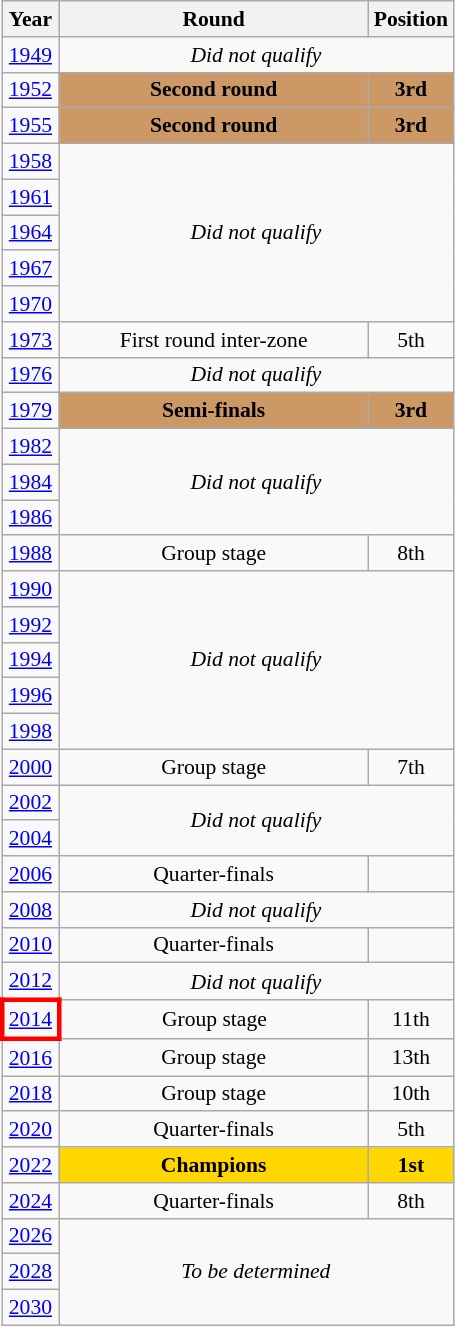<table class="wikitable" style="text-align: center; font-size:90%">
<tr>
<th>Year</th>
<th style="width:200px">Round</th>
<th>Position</th>
</tr>
<tr>
<td><a href='#'>1949</a></td>
<td colspan="2"><em>Did not qualify</em></td>
</tr>
<tr>
<td><a href='#'>1952</a></td>
<td bgcolor="cc9966"><strong>Second round</strong></td>
<td bgcolor="cc9966"><strong>3rd</strong></td>
</tr>
<tr>
<td><a href='#'>1955</a></td>
<td bgcolor="cc9966"><strong>Second round</strong></td>
<td bgcolor="cc9966"><strong>3rd</strong></td>
</tr>
<tr>
<td><a href='#'>1958</a></td>
<td colspan="2" rowspan="5"><em>Did not qualify</em></td>
</tr>
<tr>
<td><a href='#'>1961</a></td>
</tr>
<tr>
<td><a href='#'>1964</a></td>
</tr>
<tr>
<td><a href='#'>1967</a></td>
</tr>
<tr>
<td><a href='#'>1970</a></td>
</tr>
<tr>
<td><a href='#'>1973</a></td>
<td>First round inter-zone</td>
<td>5th</td>
</tr>
<tr>
<td><a href='#'>1976</a></td>
<td colspan="2"><em>Did not qualify</em></td>
</tr>
<tr>
<td><a href='#'>1979</a></td>
<td bgcolor="cc9966"><strong>Semi-finals</strong></td>
<td bgcolor="cc9966"><strong>3rd</strong></td>
</tr>
<tr>
<td><a href='#'>1982</a></td>
<td colspan="2" rowspan="3"><em>Did not qualify</em></td>
</tr>
<tr>
<td><a href='#'>1984</a></td>
</tr>
<tr>
<td><a href='#'>1986</a></td>
</tr>
<tr>
<td><a href='#'>1988</a></td>
<td>Group stage</td>
<td>8th</td>
</tr>
<tr>
<td><a href='#'>1990</a></td>
<td colspan="2" rowspan="5"><em>Did not qualify</em></td>
</tr>
<tr>
<td><a href='#'>1992</a></td>
</tr>
<tr>
<td><a href='#'>1994</a></td>
</tr>
<tr>
<td><a href='#'>1996</a></td>
</tr>
<tr>
<td><a href='#'>1998</a></td>
</tr>
<tr>
<td><a href='#'>2000</a></td>
<td>Group stage</td>
<td>7th</td>
</tr>
<tr>
<td><a href='#'>2002</a></td>
<td colspan="2" rowspan="2"><em>Did not qualify</em></td>
</tr>
<tr>
<td><a href='#'>2004</a></td>
</tr>
<tr>
<td><a href='#'>2006</a></td>
<td>Quarter-finals</td>
<td></td>
</tr>
<tr>
<td><a href='#'>2008</a></td>
<td colspan="2"><em>Did not qualify</em></td>
</tr>
<tr>
<td><a href='#'>2010</a></td>
<td>Quarter-finals</td>
<td></td>
</tr>
<tr>
<td><a href='#'>2012</a></td>
<td colspan="2"><em>Did not qualify</em></td>
</tr>
<tr>
<td style="border: 3px solid red"><a href='#'>2014</a></td>
<td>Group stage</td>
<td>11th</td>
</tr>
<tr>
<td><a href='#'>2016</a></td>
<td>Group stage</td>
<td>13th</td>
</tr>
<tr>
<td><a href='#'>2018</a></td>
<td>Group stage</td>
<td>10th</td>
</tr>
<tr>
<td><a href='#'>2020</a></td>
<td>Quarter-finals</td>
<td>5th</td>
</tr>
<tr>
<td><a href='#'>2022</a></td>
<td bgcolor=Gold><strong>Champions</strong></td>
<td bgcolor=Gold><strong>1st</strong></td>
</tr>
<tr>
<td><a href='#'>2024</a></td>
<td>Quarter-finals</td>
<td>8th</td>
</tr>
<tr>
<td><a href='#'>2026</a></td>
<td colspan="2" rowspan="3"><em>To be determined</em></td>
</tr>
<tr>
<td><a href='#'>2028</a></td>
</tr>
<tr>
<td><a href='#'>2030</a></td>
</tr>
</table>
